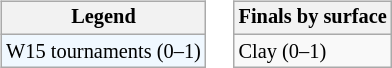<table>
<tr valign=top>
<td><br><table class=wikitable style="font-size:85%">
<tr>
<th>Legend</th>
</tr>
<tr style="background:#f0f8ff;">
<td>W15 tournaments (0–1)</td>
</tr>
</table>
</td>
<td><br><table class=wikitable style="font-size:85%">
<tr>
<th>Finals by surface</th>
</tr>
<tr>
<td>Clay (0–1)</td>
</tr>
</table>
</td>
</tr>
</table>
